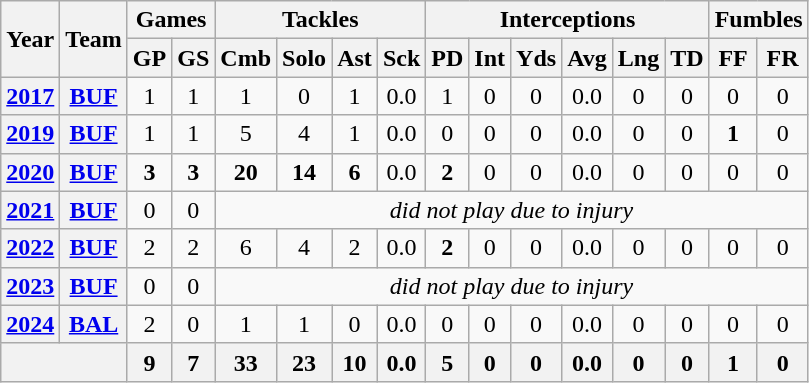<table class="wikitable" style="text-align:center;">
<tr>
<th rowspan="2">Year</th>
<th rowspan="2">Team</th>
<th colspan="2">Games</th>
<th colspan="4">Tackles</th>
<th colspan="6">Interceptions</th>
<th colspan="2">Fumbles</th>
</tr>
<tr>
<th>GP</th>
<th>GS</th>
<th>Cmb</th>
<th>Solo</th>
<th>Ast</th>
<th>Sck</th>
<th>PD</th>
<th>Int</th>
<th>Yds</th>
<th>Avg</th>
<th>Lng</th>
<th>TD</th>
<th>FF</th>
<th>FR</th>
</tr>
<tr>
<th><a href='#'>2017</a></th>
<th><a href='#'>BUF</a></th>
<td>1</td>
<td>1</td>
<td>1</td>
<td>0</td>
<td>1</td>
<td>0.0</td>
<td>1</td>
<td>0</td>
<td>0</td>
<td>0.0</td>
<td>0</td>
<td>0</td>
<td>0</td>
<td>0</td>
</tr>
<tr>
<th><a href='#'>2019</a></th>
<th><a href='#'>BUF</a></th>
<td>1</td>
<td>1</td>
<td>5</td>
<td>4</td>
<td>1</td>
<td>0.0</td>
<td>0</td>
<td>0</td>
<td>0</td>
<td>0.0</td>
<td>0</td>
<td>0</td>
<td><strong>1</strong></td>
<td>0</td>
</tr>
<tr>
<th><a href='#'>2020</a></th>
<th><a href='#'>BUF</a></th>
<td><strong>3</strong></td>
<td><strong>3</strong></td>
<td><strong>20</strong></td>
<td><strong>14</strong></td>
<td><strong>6</strong></td>
<td>0.0</td>
<td><strong>2</strong></td>
<td>0</td>
<td>0</td>
<td>0.0</td>
<td>0</td>
<td>0</td>
<td>0</td>
<td>0</td>
</tr>
<tr>
<th><a href='#'>2021</a></th>
<th><a href='#'>BUF</a></th>
<td>0</td>
<td>0</td>
<td colspan="12"><em>did not play due to injury</em></td>
</tr>
<tr>
<th><a href='#'>2022</a></th>
<th><a href='#'>BUF</a></th>
<td>2</td>
<td>2</td>
<td>6</td>
<td>4</td>
<td>2</td>
<td>0.0</td>
<td><strong>2</strong></td>
<td>0</td>
<td>0</td>
<td>0.0</td>
<td>0</td>
<td>0</td>
<td>0</td>
<td>0</td>
</tr>
<tr>
<th><a href='#'>2023</a></th>
<th><a href='#'>BUF</a></th>
<td>0</td>
<td>0</td>
<td colspan="12"><em>did not play due to injury</em></td>
</tr>
<tr>
<th><a href='#'>2024</a></th>
<th><a href='#'>BAL</a></th>
<td>2</td>
<td>0</td>
<td>1</td>
<td>1</td>
<td>0</td>
<td>0.0</td>
<td>0</td>
<td>0</td>
<td>0</td>
<td>0.0</td>
<td>0</td>
<td>0</td>
<td>0</td>
<td>0</td>
</tr>
<tr>
<th colspan="2"></th>
<th>9</th>
<th>7</th>
<th>33</th>
<th>23</th>
<th>10</th>
<th>0.0</th>
<th>5</th>
<th>0</th>
<th>0</th>
<th>0.0</th>
<th>0</th>
<th>0</th>
<th>1</th>
<th>0</th>
</tr>
</table>
